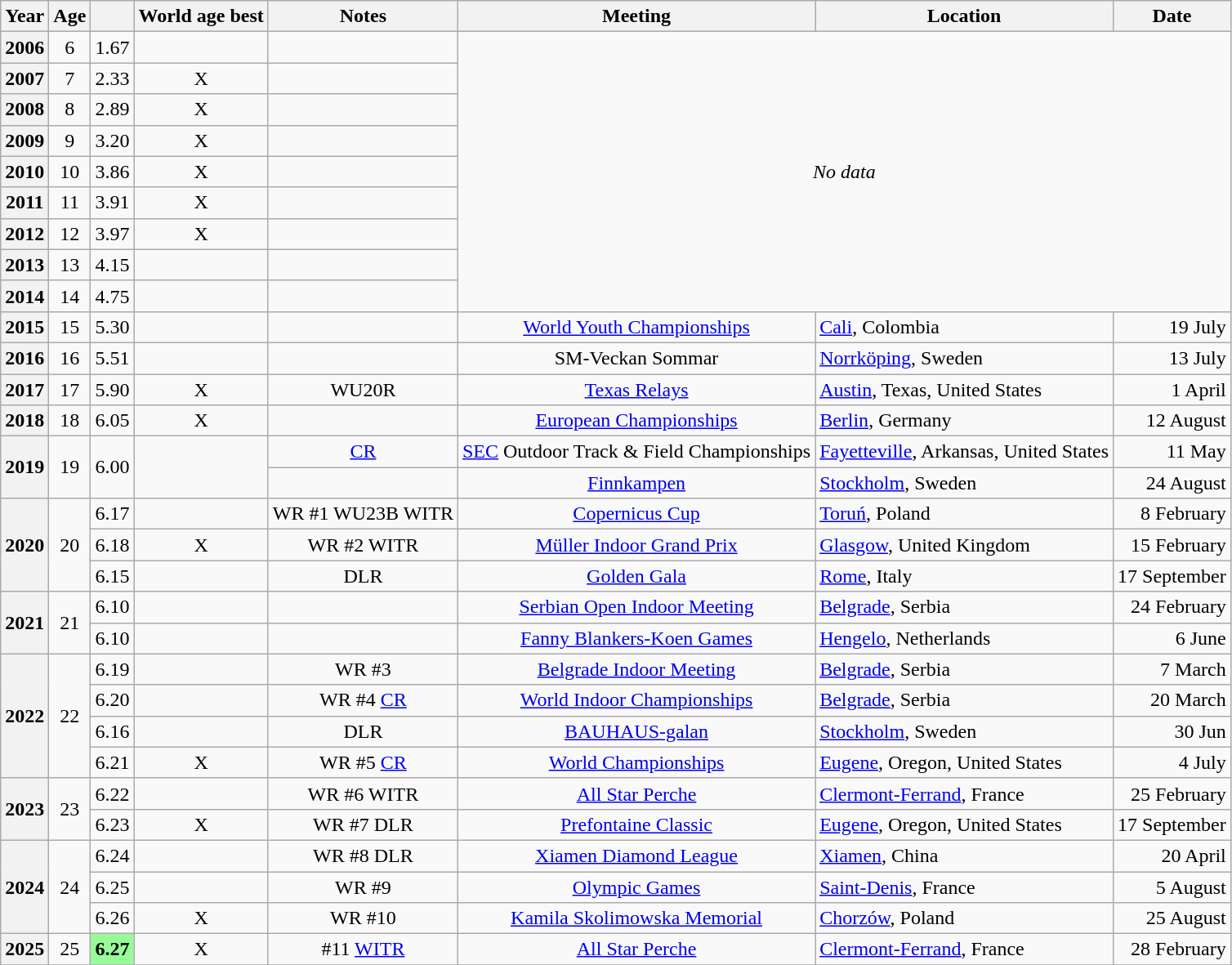<table class="wikitable sortable" style="text-align: center;">
<tr>
<th scope="col">Year</th>
<th scope="col">Age</th>
<th scope="col"></th>
<th scope="col">World age best</th>
<th scope="col">Notes</th>
<th scope="col">Meeting</th>
<th scope="col">Location</th>
<th scope="col">Date</th>
</tr>
<tr>
<th scope="row">2006</th>
<td>6</td>
<td>1.67</td>
<td></td>
<td></td>
<td colspan=3 rowspan=9><em>No data</em></td>
</tr>
<tr>
<th scope="row">2007</th>
<td>7</td>
<td>2.33</td>
<td>X</td>
<td></td>
</tr>
<tr>
<th scope="row">2008</th>
<td>8</td>
<td>2.89</td>
<td>X</td>
<td></td>
</tr>
<tr>
<th scope="row">2009</th>
<td>9</td>
<td>3.20</td>
<td>X</td>
<td></td>
</tr>
<tr>
<th scope="row">2010</th>
<td>10</td>
<td>3.86</td>
<td>X</td>
<td></td>
</tr>
<tr>
<th scope="row">2011</th>
<td>11</td>
<td>3.91</td>
<td>X</td>
<td></td>
</tr>
<tr>
<th scope="row">2012</th>
<td>12</td>
<td>3.97 </td>
<td>X</td>
<td></td>
</tr>
<tr>
<th scope="row">2013</th>
<td>13</td>
<td>4.15</td>
<td></td>
<td></td>
</tr>
<tr>
<th scope="row">2014</th>
<td>14</td>
<td>4.75 </td>
<td></td>
<td></td>
</tr>
<tr>
<th scope="row">2015</th>
<td>15</td>
<td>5.30</td>
<td></td>
<td></td>
<td><a href='#'>World Youth Championships</a></td>
<td align="left"><a href='#'>Cali</a>, Colombia</td>
<td align=right>19 July</td>
</tr>
<tr>
<th scope="row">2016</th>
<td>16</td>
<td>5.51</td>
<td></td>
<td></td>
<td>SM-Veckan Sommar</td>
<td align="left"><a href='#'>Norrköping</a>, Sweden</td>
<td align=right>13 July</td>
</tr>
<tr>
<th scope="row">2017</th>
<td>17</td>
<td>5.90</td>
<td>X</td>
<td>WU20R</td>
<td><a href='#'>Texas Relays</a></td>
<td align="left"><a href='#'>Austin</a>, Texas, United States</td>
<td align=right>1 April</td>
</tr>
<tr>
<th scope="row">2018</th>
<td>18</td>
<td>6.05</td>
<td>X</td>
<td></td>
<td><a href='#'>European Championships</a></td>
<td align="left" text><a href='#'>Berlin</a>, Germany</td>
<td align="right">12 August</td>
</tr>
<tr>
<th scope="rowgroup" rowspan=2>2019</th>
<td rowspan=2>19</td>
<td rowspan=2>6.00</td>
<td rowspan=2></td>
<td><a href='#'>CR</a></td>
<td><a href='#'>SEC</a> Outdoor Track & Field Championships</td>
<td align="left"><a href='#'>Fayetteville</a>, Arkansas, United States</td>
<td align=right>11 May</td>
</tr>
<tr>
<td></td>
<td><a href='#'>Finnkampen</a></td>
<td align="left"><a href='#'>Stockholm</a>, Sweden</td>
<td align=right>24 August</td>
</tr>
<tr>
<th scope="rowgroup" rowspan=3>2020</th>
<td rowspan=3>20</td>
<td>6.17 </td>
<td></td>
<td>WR #1 WU23B WITR</td>
<td><a href='#'>Copernicus Cup</a></td>
<td align="left"><a href='#'>Toruń</a>, Poland</td>
<td align="right">8 February</td>
</tr>
<tr>
<td>6.18 </td>
<td>X</td>
<td>WR #2  WITR</td>
<td><a href='#'>Müller Indoor Grand Prix</a></td>
<td align="left"><a href='#'>Glasgow</a>, United Kingdom</td>
<td align="right">15 February</td>
</tr>
<tr>
<td>6.15</td>
<td></td>
<td>DLR  </td>
<td><a href='#'>Golden Gala</a></td>
<td align="left"><a href='#'>Rome</a>, Italy</td>
<td align="right">17 September</td>
</tr>
<tr>
<th scope="rowgroup" rowspan=2>2021</th>
<td rowspan=2>21</td>
<td>6.10 </td>
<td></td>
<td></td>
<td><a href='#'>Serbian Open Indoor Meeting</a></td>
<td align="left"><a href='#'>Belgrade</a>, Serbia</td>
<td align="right">24 February</td>
</tr>
<tr>
<td>6.10</td>
<td></td>
<td></td>
<td><a href='#'>Fanny Blankers-Koen Games</a></td>
<td align="left"><a href='#'>Hengelo</a>, Netherlands</td>
<td align="right">6 June</td>
</tr>
<tr>
<th scope="rowgroup" rowspan=4>2022</th>
<td rowspan=4>22</td>
<td>6.19 </td>
<td></td>
<td>WR #3</td>
<td><a href='#'>Belgrade Indoor Meeting</a></td>
<td align="left"><a href='#'>Belgrade</a>, Serbia</td>
<td align=right>7 March</td>
</tr>
<tr>
<td>6.20 </td>
<td></td>
<td>WR #4  <a href='#'>CR</a></td>
<td><a href='#'>World Indoor Championships</a></td>
<td align="left"><a href='#'>Belgrade</a>, Serbia</td>
<td align="right">20 March</td>
</tr>
<tr>
<td>6.16</td>
<td></td>
<td>DLR</td>
<td><a href='#'>BAUHAUS-galan</a></td>
<td align="left"><a href='#'>Stockholm</a>, Sweden</td>
<td align="right">30 Jun</td>
</tr>
<tr>
<td>6.21</td>
<td>X</td>
<td>WR #5  <a href='#'>CR</a></td>
<td><a href='#'>World Championships</a></td>
<td align="left"><a href='#'>Eugene</a>, Oregon, United States</td>
<td align=right>4 July</td>
</tr>
<tr>
<th scope="rowgroup" rowspan=2>2023</th>
<td rowspan=2>23</td>
<td>6.22 </td>
<td></td>
<td>WR #6 WITR</td>
<td><a href='#'>All Star Perche</a></td>
<td align="left"><a href='#'>Clermont-Ferrand</a>, France</td>
<td align="right">25 February</td>
</tr>
<tr>
<td>6.23</td>
<td>X</td>
<td>WR #7 DLR</td>
<td><a href='#'>Prefontaine Classic</a></td>
<td align="left"><a href='#'>Eugene</a>, Oregon, United States</td>
<td align="right">17 September</td>
</tr>
<tr>
<th scope="rowgroup" rowspan="3">2024</th>
<td rowspan="3">24</td>
<td>6.24</td>
<td></td>
<td>WR #8 DLR</td>
<td><a href='#'>Xiamen Diamond League</a></td>
<td align="left"><a href='#'>Xiamen</a>, China</td>
<td align="right">20 April</td>
</tr>
<tr>
<td>6.25</td>
<td></td>
<td>WR #9  </td>
<td><a href='#'>Olympic Games</a></td>
<td align="left"><a href='#'>Saint-Denis</a>, France</td>
<td align=right>5 August</td>
</tr>
<tr>
<td>6.26</td>
<td>X</td>
<td>WR #10 </td>
<td><a href='#'>Kamila Skolimowska Memorial</a></td>
<td align="left"><a href='#'>Chorzów</a>, Poland</td>
<td align="right">25 August</td>
</tr>
<tr>
<th scope="row">2025</th>
<td>25</td>
<td bgcolor=#98fb98><strong>6.27 </strong></td>
<td>X</td>
<td> #11 <a href='#'>WITR</a></td>
<td><a href='#'>All Star Perche</a></td>
<td align="left" text><a href='#'>Clermont-Ferrand</a>, France</td>
<td align="right">28 February</td>
</tr>
<tr>
</tr>
</table>
